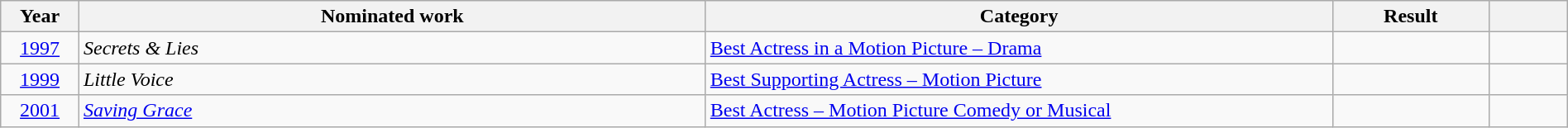<table class="wikitable" style="width:100%;">
<tr>
<th width=5%>Year</th>
<th style="width:40%;">Nominated work</th>
<th style="width:40%;">Category</th>
<th style="width:10%;">Result</th>
<th width=5%></th>
</tr>
<tr>
<td style="text-align:center;"><a href='#'>1997</a></td>
<td style="text-align:left;"><em>Secrets & Lies</em></td>
<td><a href='#'>Best Actress in a Motion Picture – Drama</a></td>
<td></td>
<td style="text-align:center;"></td>
</tr>
<tr>
<td style="text-align:center;"><a href='#'>1999</a></td>
<td style="text-align:left;"><em>Little Voice</em></td>
<td><a href='#'>Best Supporting Actress – Motion Picture</a></td>
<td></td>
<td style="text-align:center;"></td>
</tr>
<tr>
<td style="text-align:center;"><a href='#'>2001</a></td>
<td style="text-align:left;"><em><a href='#'>Saving Grace</a></em></td>
<td><a href='#'>Best Actress – Motion Picture Comedy or Musical</a></td>
<td></td>
<td style="text-align:center;"></td>
</tr>
</table>
